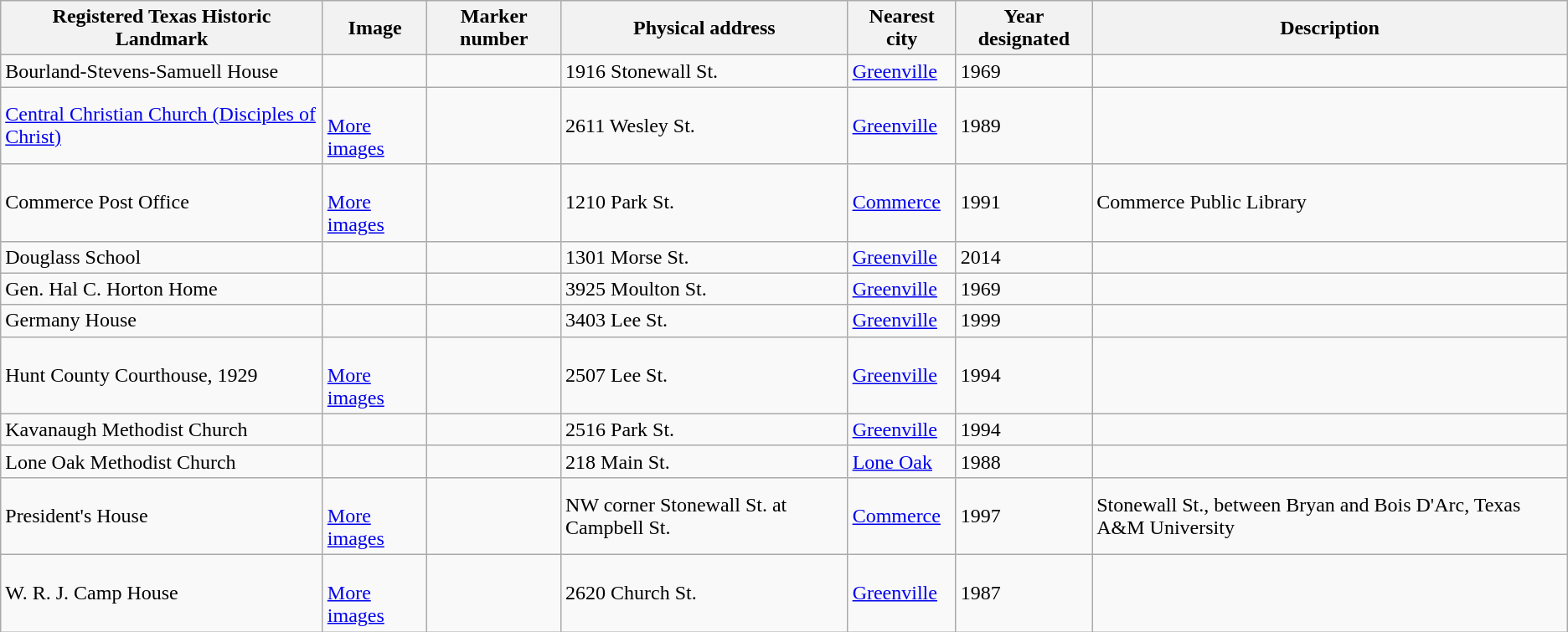<table class="wikitable sortable">
<tr>
<th>Registered Texas Historic Landmark</th>
<th>Image</th>
<th>Marker number</th>
<th>Physical address</th>
<th>Nearest city</th>
<th>Year designated</th>
<th>Description</th>
</tr>
<tr>
<td>Bourland-Stevens-Samuell House</td>
<td></td>
<td></td>
<td>1916 Stonewall St.<br></td>
<td><a href='#'>Greenville</a></td>
<td>1969</td>
<td></td>
</tr>
<tr>
<td><a href='#'>Central Christian Church (Disciples of Christ)</a></td>
<td><br> <a href='#'>More images</a></td>
<td></td>
<td>2611 Wesley St.<br></td>
<td><a href='#'>Greenville</a></td>
<td>1989</td>
<td></td>
</tr>
<tr>
<td>Commerce Post Office</td>
<td><br> <a href='#'>More images</a></td>
<td></td>
<td>1210 Park St.<br></td>
<td><a href='#'>Commerce</a></td>
<td>1991</td>
<td>Commerce Public Library</td>
</tr>
<tr>
<td>Douglass School</td>
<td></td>
<td></td>
<td>1301 Morse St.<br></td>
<td><a href='#'>Greenville</a></td>
<td>2014</td>
<td></td>
</tr>
<tr>
<td>Gen. Hal C. Horton Home</td>
<td></td>
<td></td>
<td>3925 Moulton St.<br></td>
<td><a href='#'>Greenville</a></td>
<td>1969</td>
<td></td>
</tr>
<tr>
<td>Germany House</td>
<td></td>
<td></td>
<td>3403 Lee St.<br></td>
<td><a href='#'>Greenville</a></td>
<td>1999</td>
<td></td>
</tr>
<tr>
<td>Hunt County Courthouse, 1929</td>
<td><br> <a href='#'>More images</a></td>
<td></td>
<td>2507 Lee St.<br></td>
<td><a href='#'>Greenville</a></td>
<td>1994</td>
<td></td>
</tr>
<tr>
<td>Kavanaugh Methodist Church</td>
<td></td>
<td></td>
<td>2516 Park St.<br></td>
<td><a href='#'>Greenville</a></td>
<td>1994</td>
<td></td>
</tr>
<tr>
<td>Lone Oak Methodist Church</td>
<td></td>
<td></td>
<td>218 Main St.<br></td>
<td><a href='#'>Lone Oak</a></td>
<td>1988</td>
<td></td>
</tr>
<tr>
<td>President's House</td>
<td><br> <a href='#'>More images</a></td>
<td></td>
<td>NW corner Stonewall St. at Campbell St.<br></td>
<td><a href='#'>Commerce</a></td>
<td>1997</td>
<td>Stonewall St., between Bryan and Bois D'Arc, Texas A&M University</td>
</tr>
<tr>
<td>W. R. J. Camp House</td>
<td><br> <a href='#'>More images</a></td>
<td></td>
<td>2620 Church St.<br></td>
<td><a href='#'>Greenville</a></td>
<td>1987</td>
<td></td>
</tr>
</table>
